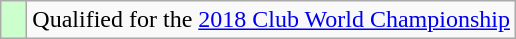<table class="wikitable" style="text-align: left;">
<tr>
<td width=10px bgcolor=#ccffcc></td>
<td>Qualified for the <a href='#'>2018 Club World Championship</a></td>
</tr>
</table>
